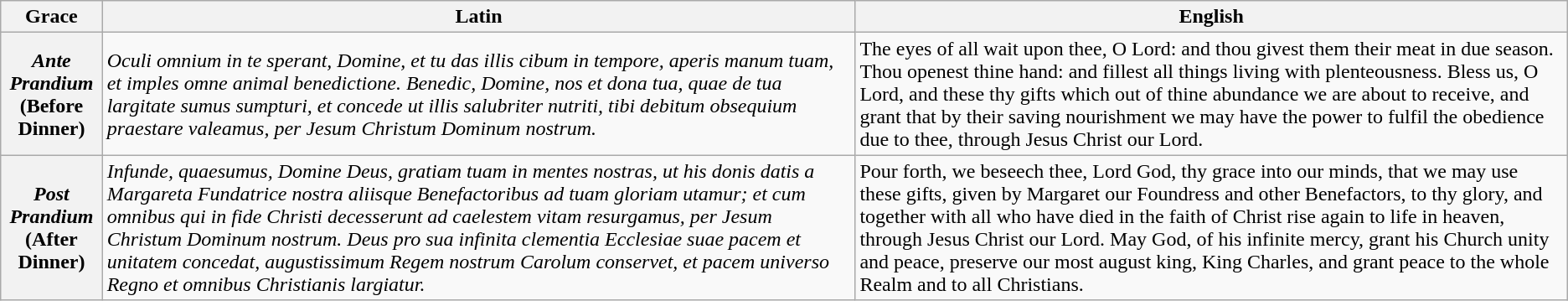<table class="wikitable">
<tr>
<th>Grace</th>
<th>Latin</th>
<th>English</th>
</tr>
<tr>
<th><em>Ante Prandium</em><br>(Before Dinner)</th>
<td><em>Oculi omnium in te sperant, Domine, et tu das illis cibum in tempore, aperis manum tuam, et imples omne animal benedictione. Benedic, Domine, nos et dona tua, quae de tua largitate sumus sumpturi, et concede ut illis salubriter nutriti, tibi debitum obsequium praestare valeamus, per Jesum Christum Dominum nostrum.</em></td>
<td>The eyes of all wait upon thee, O Lord: and thou givest them their meat in due season. Thou openest thine hand: and fillest all things living with plenteousness. Bless us, O Lord, and these thy gifts which out of thine abundance we are about to receive, and grant that by their saving nourishment we may have the power to fulfil the obedience due to thee, through Jesus Christ our Lord.</td>
</tr>
<tr>
<th><em>Post Prandium</em><br>(After Dinner)</th>
<td><em>Infunde, quaesumus, Domine Deus, gratiam tuam in mentes nostras, ut his donis datis a Margareta Fundatrice nostra aliisque Benefactoribus ad tuam gloriam utamur; et cum omnibus qui in fide Christi decesserunt ad caelestem vitam resurgamus, per Jesum Christum Dominum nostrum. Deus pro sua infinita clementia Ecclesiae suae pacem et unitatem concedat, augustissimum Regem nostrum Carolum conservet, et pacem universo Regno et omnibus Christianis largiatur.</em></td>
<td>Pour forth, we beseech thee, Lord God, thy grace into our minds, that we may use these gifts, given by Margaret our Foundress and other Benefactors, to thy glory, and together with all who have died in the faith of Christ rise again to life in heaven, through Jesus Christ our Lord. May God, of his infinite mercy, grant his Church unity and peace, preserve our most august king, King Charles, and grant peace to the whole Realm and to all Christians.</td>
</tr>
</table>
